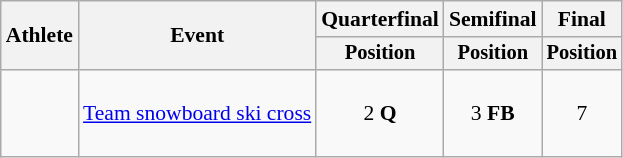<table class="wikitable" style="font-size:90%">
<tr>
<th rowspan="2">Athlete</th>
<th rowspan="2">Event</th>
<th>Quarterfinal</th>
<th>Semifinal</th>
<th>Final</th>
</tr>
<tr style="font-size:95%">
<th>Position</th>
<th>Position</th>
<th>Position</th>
</tr>
<tr align=center>
<td align=left><br><br><br></td>
<td align=left><a href='#'>Team snowboard ski cross</a></td>
<td>2 <strong>Q</strong></td>
<td>3 <strong>FB</strong></td>
<td>7</td>
</tr>
</table>
